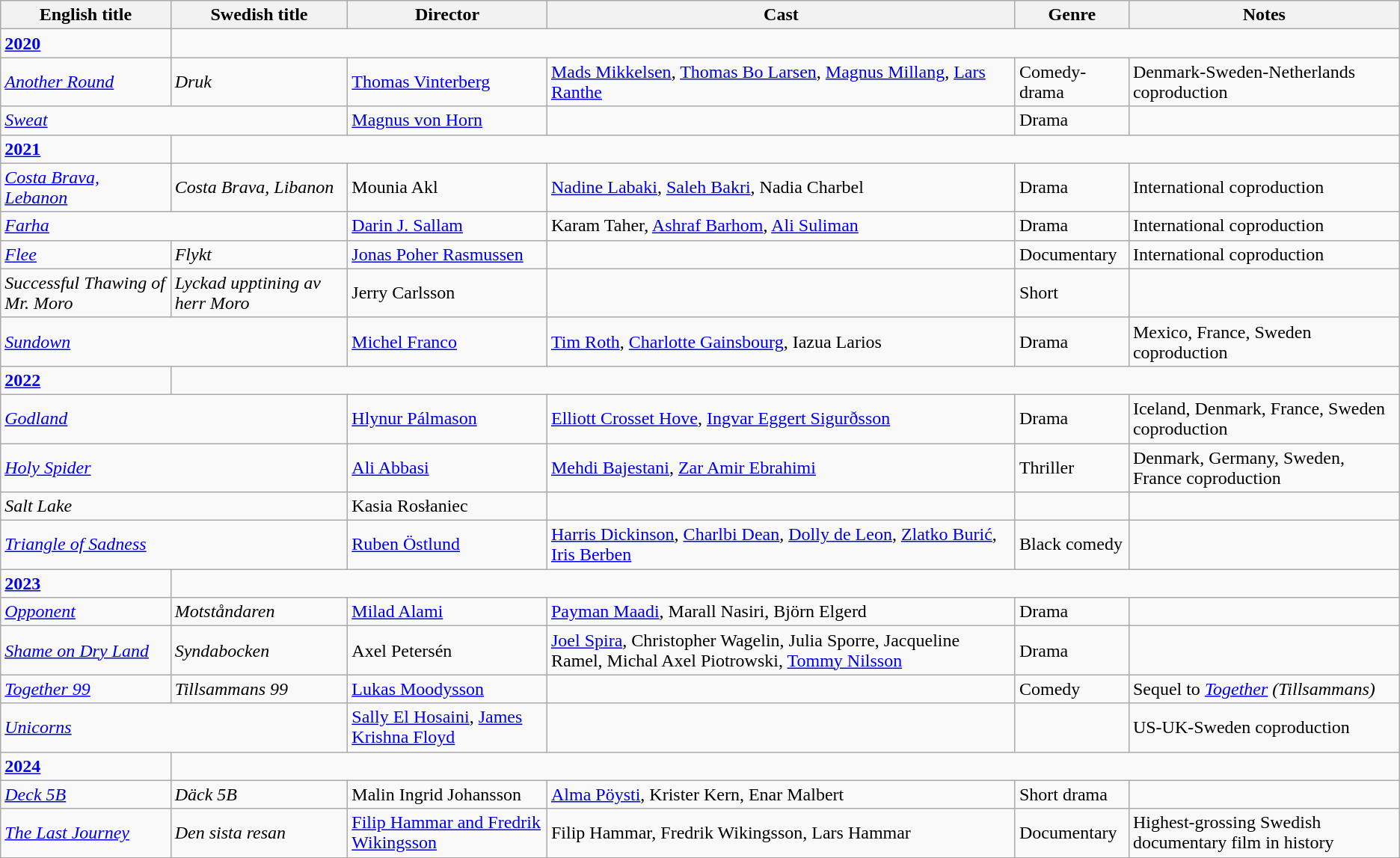<table class="wikitable">
<tr>
<th>English title</th>
<th>Swedish title</th>
<th>Director</th>
<th>Cast</th>
<th>Genre</th>
<th>Notes</th>
</tr>
<tr>
<td><strong><a href='#'>2020</a></strong></td>
</tr>
<tr>
<td><em><a href='#'>Another Round</a></em></td>
<td><em>Druk</em></td>
<td><a href='#'>Thomas Vinterberg</a></td>
<td><a href='#'>Mads Mikkelsen</a>, <a href='#'>Thomas Bo Larsen</a>, <a href='#'>Magnus Millang</a>, <a href='#'>Lars Ranthe</a></td>
<td>Comedy-drama</td>
<td>Denmark-Sweden-Netherlands coproduction</td>
</tr>
<tr>
<td colspan=2><em><a href='#'>Sweat</a></em></td>
<td><a href='#'>Magnus von Horn</a></td>
<td></td>
<td>Drama</td>
<td></td>
</tr>
<tr>
<td><strong><a href='#'>2021</a></strong></td>
</tr>
<tr>
<td><em><a href='#'>Costa Brava, Lebanon</a></em></td>
<td><em>Costa Brava, Libanon</em></td>
<td>Mounia Akl</td>
<td><a href='#'>Nadine Labaki</a>, <a href='#'>Saleh Bakri</a>, Nadia Charbel</td>
<td>Drama</td>
<td>International coproduction</td>
</tr>
<tr>
<td colspan=2><em><a href='#'>Farha</a></em></td>
<td><a href='#'>Darin J. Sallam</a></td>
<td>Karam Taher, <a href='#'>Ashraf Barhom</a>, <a href='#'>Ali Suliman</a></td>
<td>Drama</td>
<td>International coproduction</td>
</tr>
<tr>
<td><em><a href='#'>Flee</a></em></td>
<td><em>Flykt</em></td>
<td><a href='#'>Jonas Poher Rasmussen</a></td>
<td></td>
<td>Documentary</td>
<td>International coproduction</td>
</tr>
<tr>
<td><em>Successful Thawing of Mr. Moro</em></td>
<td><em>Lyckad upptining av herr Moro</em></td>
<td>Jerry Carlsson</td>
<td></td>
<td>Short</td>
<td></td>
</tr>
<tr>
<td colspan=2><em><a href='#'>Sundown</a></em></td>
<td><a href='#'>Michel Franco</a></td>
<td><a href='#'>Tim Roth</a>, <a href='#'>Charlotte Gainsbourg</a>, Iazua Larios</td>
<td>Drama</td>
<td>Mexico, France, Sweden coproduction</td>
</tr>
<tr>
<td><strong><a href='#'>2022</a></strong></td>
</tr>
<tr>
<td colspan=2><em><a href='#'>Godland</a></em></td>
<td><a href='#'>Hlynur Pálmason</a></td>
<td><a href='#'>Elliott Crosset Hove</a>, <a href='#'>Ingvar Eggert Sigurðsson</a></td>
<td>Drama</td>
<td>Iceland, Denmark, France, Sweden coproduction</td>
</tr>
<tr>
<td colspan=2><em><a href='#'>Holy Spider</a></em></td>
<td><a href='#'>Ali Abbasi</a></td>
<td><a href='#'>Mehdi Bajestani</a>, <a href='#'>Zar Amir Ebrahimi</a></td>
<td>Thriller</td>
<td>Denmark, Germany, Sweden, France coproduction</td>
</tr>
<tr>
<td colspan=2><em>Salt Lake</em></td>
<td>Kasia Rosłaniec</td>
<td></td>
<td></td>
<td></td>
</tr>
<tr>
<td colspan=2><em><a href='#'>Triangle of Sadness</a></em></td>
<td><a href='#'>Ruben Östlund</a></td>
<td><a href='#'>Harris Dickinson</a>, <a href='#'>Charlbi Dean</a>, <a href='#'>Dolly de Leon</a>, <a href='#'>Zlatko Burić</a>, <a href='#'>Iris Berben</a></td>
<td>Black comedy</td>
<td></td>
</tr>
<tr>
<td><strong><a href='#'>2023</a></strong></td>
</tr>
<tr>
<td><em><a href='#'>Opponent</a></em></td>
<td><em>Motståndaren</em></td>
<td><a href='#'>Milad Alami</a></td>
<td><a href='#'>Payman Maadi</a>, Marall Nasiri, Björn Elgerd</td>
<td>Drama</td>
<td></td>
</tr>
<tr>
<td><em><a href='#'>Shame on Dry Land</a></em></td>
<td><em>Syndabocken</em></td>
<td>Axel Petersén</td>
<td><a href='#'>Joel Spira</a>, Christopher Wagelin, Julia Sporre, Jacqueline Ramel, Michal Axel Piotrowski, <a href='#'>Tommy Nilsson</a></td>
<td>Drama</td>
<td></td>
</tr>
<tr>
<td><em><a href='#'>Together 99</a></em></td>
<td><em>Tillsammans 99</em></td>
<td><a href='#'>Lukas Moodysson</a></td>
<td></td>
<td>Comedy</td>
<td>Sequel to <em><a href='#'>Together</a> (Tillsammans)</em></td>
</tr>
<tr>
<td colspan=2><em><a href='#'>Unicorns</a></em></td>
<td><a href='#'>Sally El Hosaini</a>, <a href='#'>James Krishna Floyd</a></td>
<td></td>
<td></td>
<td>US-UK-Sweden coproduction</td>
</tr>
<tr>
<td><strong><a href='#'>2024</a></strong></td>
</tr>
<tr>
<td><em><a href='#'>Deck 5B</a></em></td>
<td><em>Däck 5B</em></td>
<td>Malin Ingrid Johansson</td>
<td><a href='#'>Alma Pöysti</a>, Krister Kern, Enar Malbert</td>
<td>Short drama</td>
<td></td>
</tr>
<tr>
<td><em><a href='#'>The Last Journey</a></em></td>
<td><em>Den sista resan</em></td>
<td><a href='#'>Filip Hammar and Fredrik Wikingsson</a></td>
<td>Filip Hammar, Fredrik Wikingsson, Lars Hammar</td>
<td>Documentary</td>
<td>Highest-grossing Swedish documentary film in history</td>
</tr>
</table>
